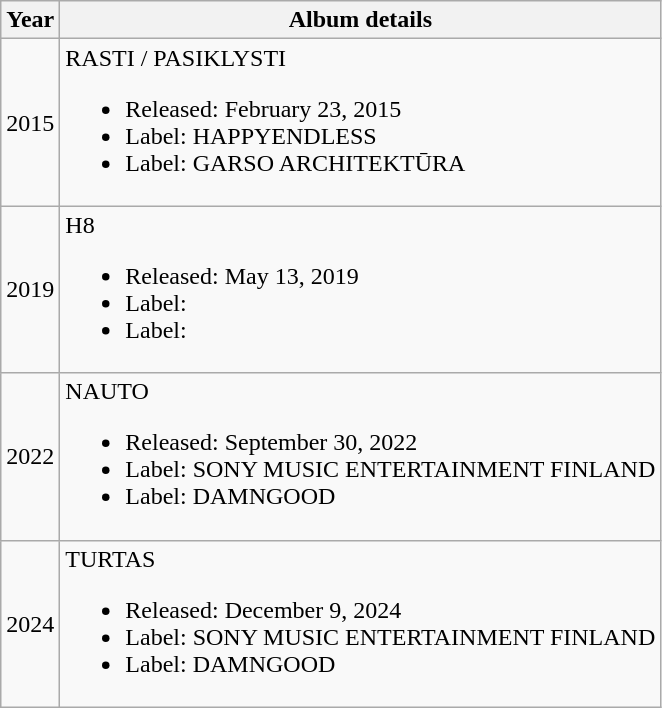<table class="wikitable sortable">
<tr>
<th>Year</th>
<th>Album details</th>
</tr>
<tr>
<td>2015</td>
<td>RASTI / PASIKLYSTI<br><ul><li>Released: February 23, 2015</li><li>Label: HAPPYENDLESS</li><li>Label: GARSO ARCHITEKTŪRA</li></ul></td>
</tr>
<tr>
<td>2019</td>
<td>H8<br><ul><li>Released: May 13, 2019</li><li>Label:</li><li>Label:</li></ul></td>
</tr>
<tr>
<td>2022</td>
<td>NAUTO<br><ul><li>Released: September 30, 2022</li><li>Label: SONY MUSIC ENTERTAINMENT FINLAND</li><li>Label: DAMNGOOD</li></ul></td>
</tr>
<tr>
<td>2024</td>
<td>TURTAS<br><ul><li>Released: December 9, 2024</li><li>Label: SONY MUSIC ENTERTAINMENT FINLAND</li><li>Label: DAMNGOOD</li></ul></td>
</tr>
</table>
